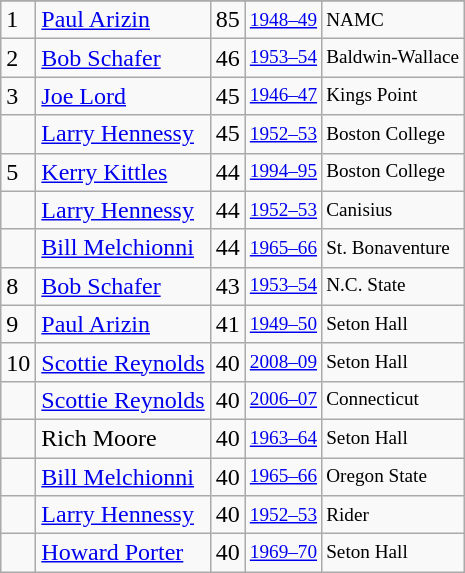<table class="wikitable">
<tr>
</tr>
<tr>
<td>1</td>
<td><a href='#'>Paul Arizin</a></td>
<td>85</td>
<td style="font-size:80%;"><a href='#'>1948–49</a></td>
<td style="font-size:80%;">NAMC</td>
</tr>
<tr>
<td>2</td>
<td><a href='#'>Bob Schafer</a></td>
<td>46</td>
<td style="font-size:80%;"><a href='#'>1953–54</a></td>
<td style="font-size:80%;">Baldwin-Wallace</td>
</tr>
<tr>
<td>3</td>
<td><a href='#'>Joe Lord</a></td>
<td>45</td>
<td style="font-size:80%;"><a href='#'>1946–47</a></td>
<td style="font-size:80%;">Kings Point</td>
</tr>
<tr>
<td></td>
<td><a href='#'>Larry Hennessy</a></td>
<td>45</td>
<td style="font-size:80%;"><a href='#'>1952–53</a></td>
<td style="font-size:80%;">Boston College</td>
</tr>
<tr>
<td>5</td>
<td><a href='#'>Kerry Kittles</a></td>
<td>44</td>
<td style="font-size:80%;"><a href='#'>1994–95</a></td>
<td style="font-size:80%;">Boston College</td>
</tr>
<tr>
<td></td>
<td><a href='#'>Larry Hennessy</a></td>
<td>44</td>
<td style="font-size:80%;"><a href='#'>1952–53</a></td>
<td style="font-size:80%;">Canisius</td>
</tr>
<tr>
<td></td>
<td><a href='#'>Bill Melchionni</a></td>
<td>44</td>
<td style="font-size:80%;"><a href='#'>1965–66</a></td>
<td style="font-size:80%;">St. Bonaventure</td>
</tr>
<tr>
<td>8</td>
<td><a href='#'>Bob Schafer</a></td>
<td>43</td>
<td style="font-size:80%;"><a href='#'>1953–54</a></td>
<td style="font-size:80%;">N.C. State</td>
</tr>
<tr>
<td>9</td>
<td><a href='#'>Paul Arizin</a></td>
<td>41</td>
<td style="font-size:80%;"><a href='#'>1949–50</a></td>
<td style="font-size:80%;">Seton Hall</td>
</tr>
<tr>
<td>10</td>
<td><a href='#'>Scottie Reynolds</a></td>
<td>40</td>
<td style="font-size:80%;"><a href='#'>2008–09</a></td>
<td style="font-size:80%;">Seton Hall</td>
</tr>
<tr>
<td></td>
<td><a href='#'>Scottie Reynolds</a></td>
<td>40</td>
<td style="font-size:80%;"><a href='#'>2006–07</a></td>
<td style="font-size:80%;">Connecticut</td>
</tr>
<tr>
<td></td>
<td>Rich Moore</td>
<td>40</td>
<td style="font-size:80%;"><a href='#'>1963–64</a></td>
<td style="font-size:80%;">Seton Hall</td>
</tr>
<tr>
<td></td>
<td><a href='#'>Bill Melchionni</a></td>
<td>40</td>
<td style="font-size:80%;"><a href='#'>1965–66</a></td>
<td style="font-size:80%;">Oregon State</td>
</tr>
<tr>
<td></td>
<td><a href='#'>Larry Hennessy</a></td>
<td>40</td>
<td style="font-size:80%;"><a href='#'>1952–53</a></td>
<td style="font-size:80%;">Rider</td>
</tr>
<tr>
<td></td>
<td><a href='#'>Howard Porter</a></td>
<td>40</td>
<td style="font-size:80%;"><a href='#'>1969–70</a></td>
<td style="font-size:80%;">Seton Hall</td>
</tr>
</table>
